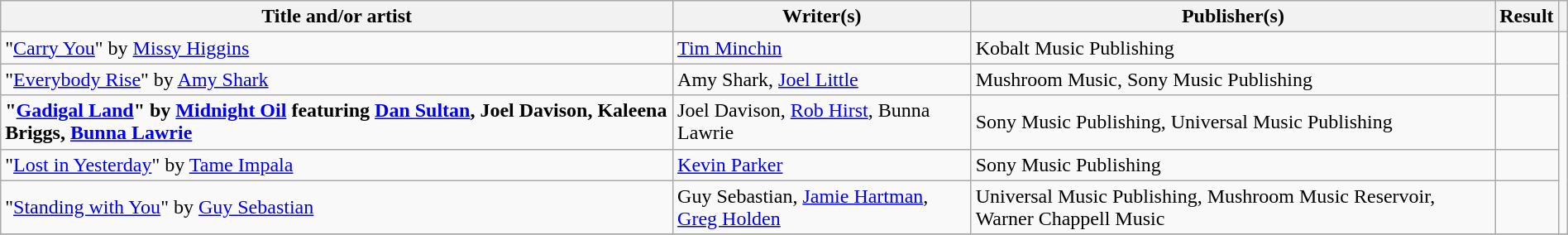<table class="wikitable" width=100%>
<tr>
<th scope="col">Title and/or artist</th>
<th scope="col">Writer(s)</th>
<th scope="col">Publisher(s)</th>
<th scope="col">Result</th>
<th scope="col"></th>
</tr>
<tr>
<td>"<a href='#'>Carry You</a>" by <a href='#'>Missy Higgins</a></td>
<td><a href='#'>Tim Minchin</a></td>
<td>Kobalt Music Publishing</td>
<td></td>
<td rowspan="5"><br></td>
</tr>
<tr>
<td>"<a href='#'>Everybody Rise</a>" by <a href='#'>Amy Shark</a></td>
<td>Amy Shark, <a href='#'>Joel Little</a></td>
<td>Mushroom Music, Sony Music Publishing</td>
<td></td>
</tr>
<tr>
<td><strong>"<a href='#'>Gadigal Land</a>" by <a href='#'>Midnight Oil</a> featuring <a href='#'>Dan Sultan</a>, Joel Davison, Kaleena Briggs, <a href='#'>Bunna Lawrie</a></strong></td>
<td>Joel Davison, <a href='#'>Rob Hirst</a>, Bunna Lawrie</td>
<td>Sony Music Publishing, Universal Music Publishing</td>
<td></td>
</tr>
<tr>
<td>"<a href='#'>Lost in Yesterday</a>" by <a href='#'>Tame Impala</a></td>
<td><a href='#'>Kevin Parker</a></td>
<td>Sony Music Publishing</td>
<td></td>
</tr>
<tr>
<td>"<a href='#'>Standing with You</a>" by <a href='#'>Guy Sebastian</a></td>
<td>Guy Sebastian, <a href='#'>Jamie Hartman</a>, <a href='#'>Greg Holden</a></td>
<td>Universal Music Publishing, Mushroom Music  Reservoir, Warner Chappell Music</td>
<td></td>
</tr>
<tr>
</tr>
</table>
